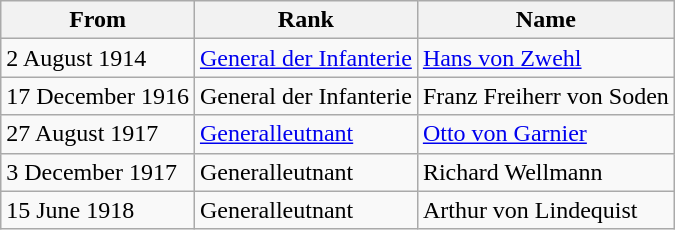<table class="wikitable">
<tr>
<th>From</th>
<th>Rank</th>
<th>Name</th>
</tr>
<tr>
<td>2 August 1914</td>
<td><a href='#'>General der Infanterie</a></td>
<td><a href='#'>Hans von Zwehl</a></td>
</tr>
<tr>
<td>17 December 1916</td>
<td>General der Infanterie</td>
<td>Franz Freiherr von Soden</td>
</tr>
<tr>
<td>27 August 1917</td>
<td><a href='#'>Generalleutnant</a></td>
<td><a href='#'>Otto von Garnier</a></td>
</tr>
<tr>
<td>3 December 1917</td>
<td>Generalleutnant</td>
<td>Richard Wellmann</td>
</tr>
<tr>
<td>15 June 1918</td>
<td>Generalleutnant</td>
<td>Arthur von Lindequist</td>
</tr>
</table>
